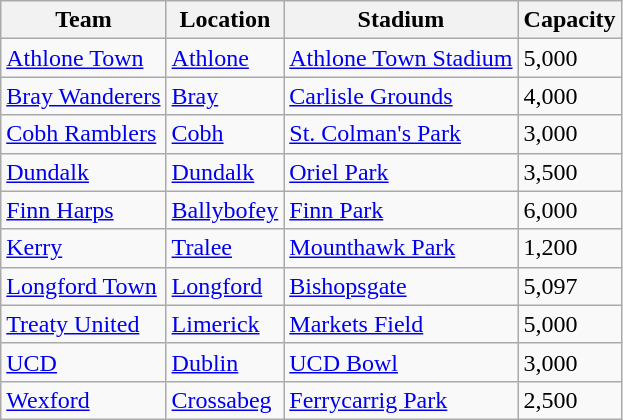<table class="wikitable sortable">
<tr>
<th>Team</th>
<th>Location</th>
<th>Stadium</th>
<th>Capacity</th>
</tr>
<tr>
<td><a href='#'>Athlone Town</a></td>
<td><a href='#'>Athlone</a></td>
<td><a href='#'>Athlone Town Stadium</a></td>
<td>5,000</td>
</tr>
<tr>
<td><a href='#'>Bray Wanderers</a></td>
<td><a href='#'>Bray</a></td>
<td><a href='#'>Carlisle Grounds</a></td>
<td>4,000</td>
</tr>
<tr>
<td><a href='#'>Cobh Ramblers</a></td>
<td><a href='#'>Cobh</a></td>
<td><a href='#'>St. Colman's Park</a></td>
<td>3,000</td>
</tr>
<tr>
<td><a href='#'>Dundalk</a></td>
<td><a href='#'>Dundalk</a></td>
<td><a href='#'>Oriel Park</a></td>
<td>3,500</td>
</tr>
<tr>
<td><a href='#'>Finn Harps</a></td>
<td><a href='#'>Ballybofey</a></td>
<td><a href='#'>Finn Park</a></td>
<td>6,000</td>
</tr>
<tr>
<td><a href='#'>Kerry</a></td>
<td><a href='#'>Tralee</a></td>
<td><a href='#'>Mounthawk Park</a></td>
<td>1,200</td>
</tr>
<tr>
<td><a href='#'>Longford Town</a></td>
<td><a href='#'>Longford</a></td>
<td><a href='#'>Bishopsgate</a></td>
<td>5,097</td>
</tr>
<tr>
<td><a href='#'>Treaty United</a></td>
<td><a href='#'>Limerick</a></td>
<td><a href='#'>Markets Field</a></td>
<td>5,000</td>
</tr>
<tr>
<td><a href='#'>UCD</a></td>
<td><a href='#'>Dublin</a></td>
<td><a href='#'>UCD Bowl</a></td>
<td>3,000</td>
</tr>
<tr>
<td><a href='#'>Wexford</a></td>
<td><a href='#'>Crossabeg</a></td>
<td><a href='#'>Ferrycarrig Park</a></td>
<td>2,500</td>
</tr>
</table>
